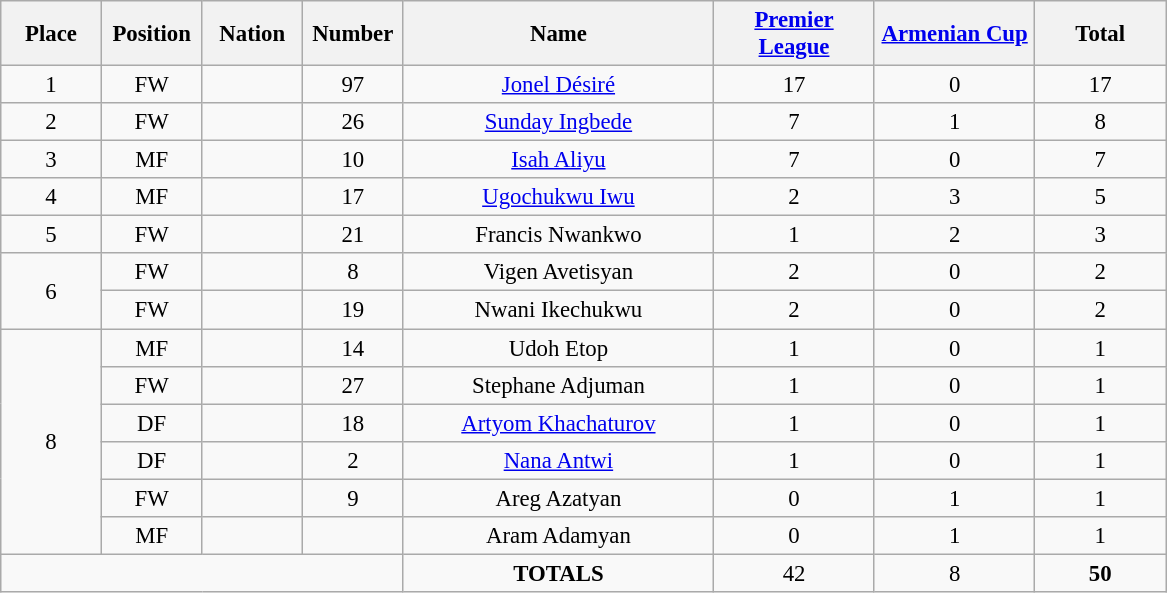<table class="wikitable" style="font-size: 95%; text-align: center;">
<tr>
<th width=60>Place</th>
<th width=60>Position</th>
<th width=60>Nation</th>
<th width=60>Number</th>
<th width=200>Name</th>
<th width=100><a href='#'>Premier League</a></th>
<th width=100><a href='#'>Armenian Cup</a></th>
<th width=80><strong>Total</strong></th>
</tr>
<tr>
<td>1</td>
<td>FW</td>
<td></td>
<td>97</td>
<td><a href='#'>Jonel Désiré</a></td>
<td>17</td>
<td>0</td>
<td>17</td>
</tr>
<tr>
<td>2</td>
<td>FW</td>
<td></td>
<td>26</td>
<td><a href='#'>Sunday Ingbede</a></td>
<td>7</td>
<td>1</td>
<td>8</td>
</tr>
<tr>
<td>3</td>
<td>MF</td>
<td></td>
<td>10</td>
<td><a href='#'>Isah Aliyu</a></td>
<td>7</td>
<td>0</td>
<td>7</td>
</tr>
<tr>
<td>4</td>
<td>MF</td>
<td></td>
<td>17</td>
<td><a href='#'>Ugochukwu Iwu</a></td>
<td>2</td>
<td>3</td>
<td>5</td>
</tr>
<tr>
<td>5</td>
<td>FW</td>
<td></td>
<td>21</td>
<td>Francis Nwankwo</td>
<td>1</td>
<td>2</td>
<td>3</td>
</tr>
<tr>
<td rowspan="2">6</td>
<td>FW</td>
<td></td>
<td>8</td>
<td>Vigen Avetisyan</td>
<td>2</td>
<td>0</td>
<td>2</td>
</tr>
<tr>
<td>FW</td>
<td></td>
<td>19</td>
<td>Nwani Ikechukwu</td>
<td>2</td>
<td>0</td>
<td>2</td>
</tr>
<tr>
<td rowspan="6">8</td>
<td>MF</td>
<td></td>
<td>14</td>
<td>Udoh Etop</td>
<td>1</td>
<td>0</td>
<td>1</td>
</tr>
<tr>
<td>FW</td>
<td></td>
<td>27</td>
<td>Stephane Adjuman</td>
<td>1</td>
<td>0</td>
<td>1</td>
</tr>
<tr>
<td>DF</td>
<td></td>
<td>18</td>
<td><a href='#'>Artyom Khachaturov</a></td>
<td>1</td>
<td>0</td>
<td>1</td>
</tr>
<tr>
<td>DF</td>
<td></td>
<td>2</td>
<td><a href='#'>Nana Antwi</a></td>
<td>1</td>
<td>0</td>
<td>1</td>
</tr>
<tr>
<td>FW</td>
<td></td>
<td>9</td>
<td>Areg Azatyan</td>
<td>0</td>
<td>1</td>
<td>1</td>
</tr>
<tr>
<td>MF</td>
<td></td>
<td></td>
<td>Aram Adamyan</td>
<td>0</td>
<td>1</td>
<td>1</td>
</tr>
<tr>
<td colspan="4"></td>
<td><strong>TOTALS</strong></td>
<td>42</td>
<td>8</td>
<td><strong>50</strong></td>
</tr>
</table>
